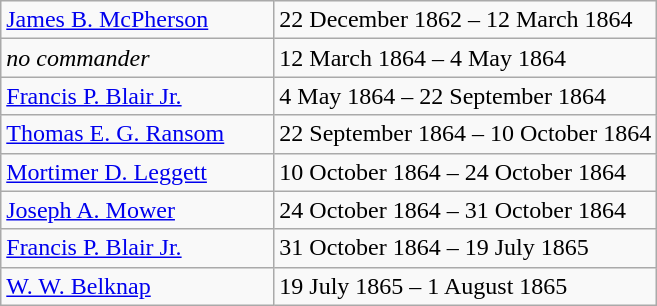<table class="wikitable">
<tr>
<td><a href='#'>James B. McPherson</a>          </td>
<td>22 December 1862 – 12 March 1864</td>
</tr>
<tr>
<td><em>no commander</em></td>
<td>12 March 1864 – 4 May 1864</td>
</tr>
<tr>
<td><a href='#'>Francis P. Blair Jr.</a></td>
<td>4 May 1864 – 22 September 1864</td>
</tr>
<tr>
<td><a href='#'>Thomas E. G. Ransom</a></td>
<td>22 September 1864 – 10 October 1864</td>
</tr>
<tr>
<td><a href='#'>Mortimer D. Leggett</a></td>
<td>10 October 1864 – 24 October 1864</td>
</tr>
<tr>
<td><a href='#'>Joseph A. Mower</a></td>
<td>24 October 1864 – 31 October 1864</td>
</tr>
<tr>
<td><a href='#'>Francis P. Blair Jr.</a></td>
<td>31 October 1864 – 19 July 1865</td>
</tr>
<tr>
<td><a href='#'>W. W. Belknap</a></td>
<td>19 July 1865 – 1 August 1865</td>
</tr>
</table>
